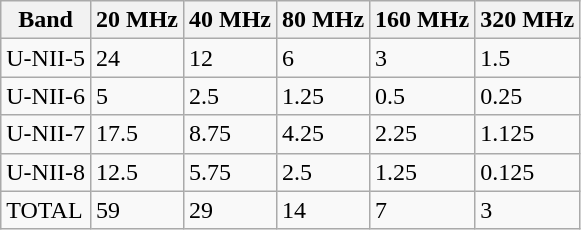<table class="wikitable sticky-header">
<tr>
<th>Band</th>
<th>20 MHz</th>
<th>40 MHz</th>
<th>80 MHz</th>
<th>160 MHz</th>
<th>320 MHz</th>
</tr>
<tr>
<td>U-NII-5</td>
<td>24</td>
<td>12</td>
<td>6</td>
<td>3</td>
<td>1.5</td>
</tr>
<tr>
<td>U-NII-6</td>
<td>5</td>
<td>2.5</td>
<td>1.25</td>
<td>0.5</td>
<td>0.25</td>
</tr>
<tr>
<td>U-NII-7</td>
<td>17.5</td>
<td>8.75</td>
<td>4.25</td>
<td>2.25</td>
<td>1.125</td>
</tr>
<tr>
<td>U-NII-8</td>
<td>12.5</td>
<td>5.75</td>
<td>2.5</td>
<td>1.25</td>
<td>0.125</td>
</tr>
<tr>
<td>TOTAL</td>
<td>59</td>
<td>29</td>
<td>14</td>
<td>7</td>
<td>3</td>
</tr>
</table>
